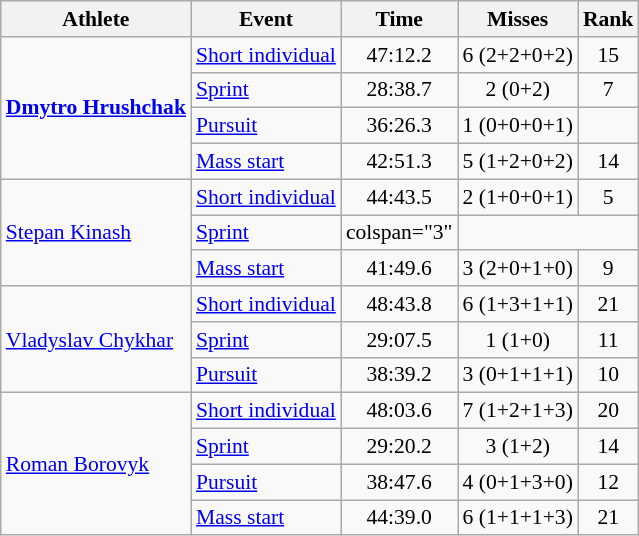<table class=wikitable style=font-size:90%;text-align:center>
<tr>
<th>Athlete</th>
<th>Event</th>
<th>Time</th>
<th>Misses</th>
<th>Rank</th>
</tr>
<tr>
<td rowspan="4" align="left"><strong><a href='#'>Dmytro Hrushchak</a></strong></td>
<td align=left><a href='#'>Short individual</a></td>
<td>47:12.2</td>
<td>6 (2+2+0+2)</td>
<td>15</td>
</tr>
<tr>
<td align=left><a href='#'>Sprint</a></td>
<td>28:38.7</td>
<td>2 (0+2)</td>
<td>7</td>
</tr>
<tr>
<td align=left><a href='#'>Pursuit</a></td>
<td>36:26.3</td>
<td>1 (0+0+0+1)</td>
<td></td>
</tr>
<tr>
<td align=left><a href='#'>Mass start</a></td>
<td>42:51.3</td>
<td>5 (1+2+0+2)</td>
<td>14</td>
</tr>
<tr>
<td rowspan="3" align="left"><a href='#'>Stepan Kinash</a></td>
<td align=left><a href='#'>Short individual</a></td>
<td>44:43.5</td>
<td>2 (1+0+0+1)</td>
<td>5</td>
</tr>
<tr>
<td align=left><a href='#'>Sprint</a></td>
<td>colspan="3" </td>
</tr>
<tr>
<td align=left><a href='#'>Mass start</a></td>
<td>41:49.6</td>
<td>3 (2+0+1+0)</td>
<td>9</td>
</tr>
<tr>
<td rowspan="3" align="left"><a href='#'>Vladyslav Chykhar</a></td>
<td align="left"><a href='#'>Short individual</a></td>
<td>48:43.8</td>
<td>6 (1+3+1+1)</td>
<td>21</td>
</tr>
<tr>
<td align=left><a href='#'>Sprint</a></td>
<td>29:07.5</td>
<td>1 (1+0)</td>
<td>11</td>
</tr>
<tr>
<td align=left><a href='#'>Pursuit</a></td>
<td>38:39.2</td>
<td>3 (0+1+1+1)</td>
<td>10</td>
</tr>
<tr>
<td rowspan="4" align="left"><a href='#'>Roman Borovyk</a></td>
<td align="left"><a href='#'>Short individual</a></td>
<td>48:03.6</td>
<td>7 (1+2+1+3)</td>
<td>20</td>
</tr>
<tr>
<td align=left><a href='#'>Sprint</a></td>
<td>29:20.2</td>
<td>3 (1+2)</td>
<td>14</td>
</tr>
<tr>
<td align=left><a href='#'>Pursuit</a></td>
<td>38:47.6</td>
<td>4 (0+1+3+0)</td>
<td>12</td>
</tr>
<tr>
<td align=left><a href='#'>Mass start</a></td>
<td>44:39.0</td>
<td>6 (1+1+1+3)</td>
<td>21</td>
</tr>
</table>
